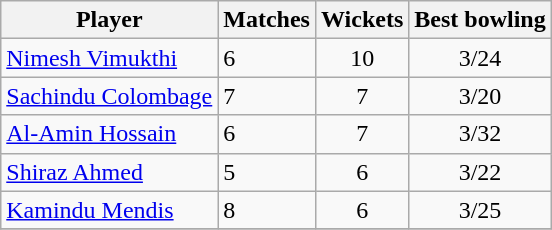<table class="wikitable"  style="text-align: center;">
<tr>
<th>Player</th>
<th>Matches</th>
<th>Wickets</th>
<th>Best bowling</th>
</tr>
<tr>
<td style="text-align:left"><a href='#'>Nimesh Vimukthi</a></td>
<td style="text-align:left">6</td>
<td>10</td>
<td>3/24</td>
</tr>
<tr>
<td style="text-align:left"><a href='#'>Sachindu Colombage</a></td>
<td style="text-align:left">7</td>
<td>7</td>
<td>3/20</td>
</tr>
<tr>
<td style="text-align:left"><a href='#'>Al-Amin Hossain</a></td>
<td style="text-align:left">6</td>
<td>7</td>
<td>3/32</td>
</tr>
<tr>
<td style="text-align:left"><a href='#'>Shiraz Ahmed</a></td>
<td style="text-align:left">5</td>
<td>6</td>
<td>3/22</td>
</tr>
<tr>
<td style="text-align:left"><a href='#'>Kamindu Mendis</a></td>
<td style="text-align:left">8</td>
<td>6</td>
<td>3/25</td>
</tr>
<tr>
</tr>
</table>
